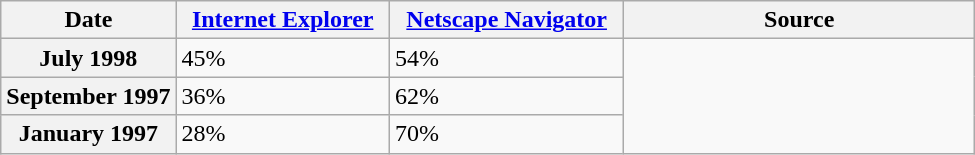<table class="wikitable plainrowheaders" style="width: auto; table-layout: fixed;">
<tr>
<th scope="col" style="width:18%">Date</th>
<th scope="col"><a href='#'>Internet Explorer</a></th>
<th scope="col"><a href='#'>Netscape Navigator</a></th>
<th scope="col" style="width:36%">Source</th>
</tr>
<tr>
<th scope="row">July 1998</th>
<td>45%</td>
<td>54%</td>
<td rowspan="3"></td>
</tr>
<tr>
<th scope="row">September 1997</th>
<td>36%</td>
<td>62%</td>
</tr>
<tr>
<th scope="row">January 1997</th>
<td>28%</td>
<td>70%</td>
</tr>
</table>
